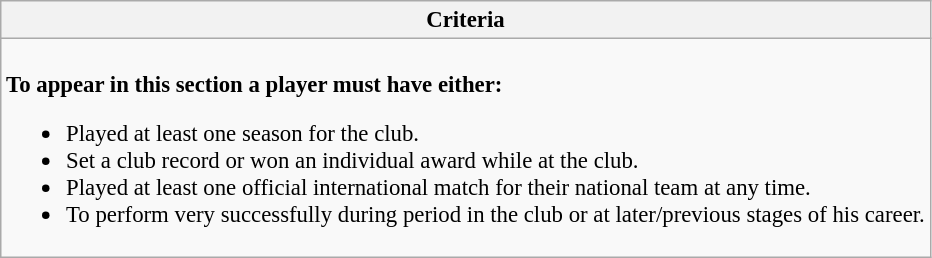<table class="wikitable collapsible collapsed" style="font-size:95%;">
<tr>
<th>Criteria</th>
</tr>
<tr>
<td><br><strong>To appear in this section a player must have either:</strong><ul><li>Played at least one season for the club.</li><li>Set a club record or won an individual award while at the club.</li><li>Played at least one official international match for their national team at any time.</li><li>To perform very successfully during period in the club or at later/previous stages of his career.</li></ul></td>
</tr>
</table>
